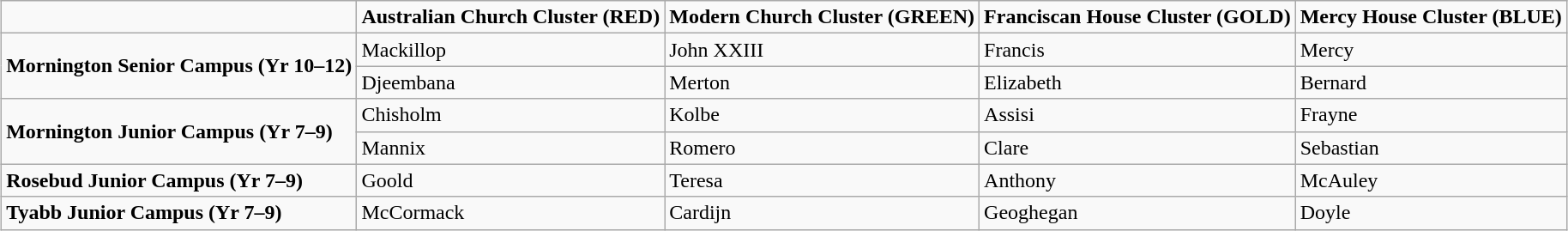<table class="wikitable" style="margin: 1em auto 1em auto;">
<tr>
<td></td>
<td><strong>Australian Church Cluster (RED)</strong></td>
<td><strong>Modern Church Cluster (GREEN)</strong></td>
<td><strong>Franciscan House Cluster (GOLD)</strong></td>
<td><strong>Mercy House Cluster (BLUE)</strong></td>
</tr>
<tr>
<td rowspan="2"><strong>Mornington Senior Campus (Yr 10–12)</strong></td>
<td>Mackillop</td>
<td>John XXIII</td>
<td>Francis</td>
<td>Mercy</td>
</tr>
<tr>
<td>Djeembana</td>
<td>Merton</td>
<td>Elizabeth</td>
<td>Bernard</td>
</tr>
<tr>
<td rowspan="2"><strong>Mornington Junior Campus (Yr 7–9)</strong></td>
<td>Chisholm</td>
<td>Kolbe</td>
<td>Assisi</td>
<td>Frayne</td>
</tr>
<tr>
<td>Mannix</td>
<td>Romero</td>
<td>Clare</td>
<td>Sebastian</td>
</tr>
<tr>
<td><strong>Rosebud Junior Campus (Yr 7–9)</strong></td>
<td>Goold</td>
<td>Teresa</td>
<td>Anthony</td>
<td>McAuley</td>
</tr>
<tr>
<td><strong>Tyabb Junior Campus (Yr 7–9)</strong></td>
<td>McCormack</td>
<td>Cardijn</td>
<td>Geoghegan</td>
<td>Doyle</td>
</tr>
</table>
